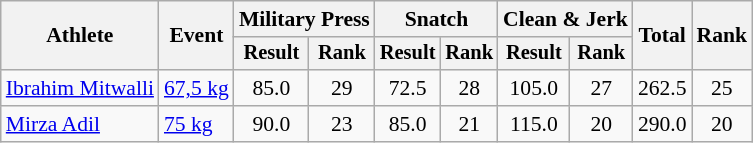<table class="wikitable" style="font-size:90%">
<tr>
<th rowspan="2">Athlete</th>
<th rowspan="2">Event</th>
<th colspan="2">Military Press</th>
<th colspan="2">Snatch</th>
<th colspan="2">Clean & Jerk</th>
<th rowspan="2">Total</th>
<th rowspan="2">Rank</th>
</tr>
<tr style="font-size:95%">
<th>Result</th>
<th>Rank</th>
<th>Result</th>
<th>Rank</th>
<th>Result</th>
<th>Rank</th>
</tr>
<tr align=center>
<td align=left><a href='#'>Ibrahim Mitwalli</a></td>
<td align=left><a href='#'>67,5 kg</a></td>
<td>85.0</td>
<td>29</td>
<td>72.5</td>
<td>28</td>
<td>105.0</td>
<td>27</td>
<td>262.5</td>
<td>25</td>
</tr>
<tr align=center>
<td align=left><a href='#'>Mirza Adil</a></td>
<td align=left><a href='#'>75 kg</a></td>
<td>90.0</td>
<td>23</td>
<td>85.0</td>
<td>21</td>
<td>115.0</td>
<td>20</td>
<td>290.0</td>
<td>20</td>
</tr>
</table>
